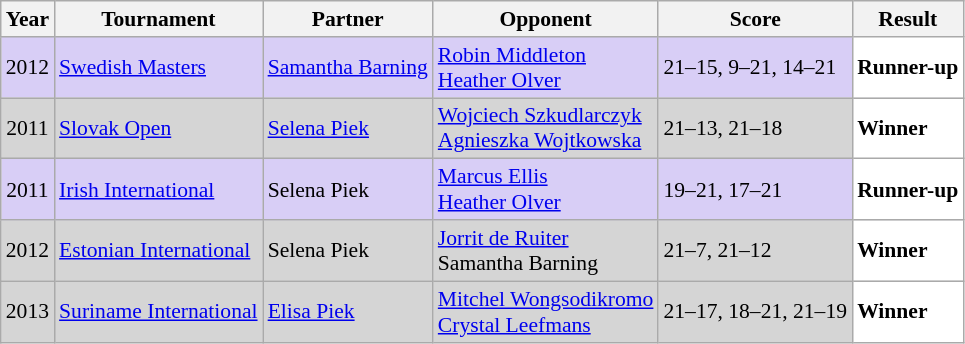<table class="sortable wikitable" style="font-size: 90%;">
<tr>
<th>Year</th>
<th>Tournament</th>
<th>Partner</th>
<th>Opponent</th>
<th>Score</th>
<th>Result</th>
</tr>
<tr style="background:#D8CEF6">
<td align="center">2012</td>
<td align="left"><a href='#'>Swedish Masters</a></td>
<td align="left"> <a href='#'>Samantha Barning</a></td>
<td align="left"> <a href='#'>Robin Middleton</a><br> <a href='#'>Heather Olver</a></td>
<td align="left">21–15, 9–21, 14–21</td>
<td style="text-align:left; background:white"> <strong>Runner-up</strong></td>
</tr>
<tr style="background:#D5D5D5">
<td align="center">2011</td>
<td align="left"><a href='#'>Slovak Open</a></td>
<td align="left"> <a href='#'>Selena Piek</a></td>
<td align="left"> <a href='#'>Wojciech Szkudlarczyk</a><br> <a href='#'>Agnieszka Wojtkowska</a></td>
<td align="left">21–13, 21–18</td>
<td style="text-align:left; background:white"> <strong>Winner</strong></td>
</tr>
<tr style="background:#D8CEF6">
<td align="center">2011</td>
<td align="left"><a href='#'>Irish International</a></td>
<td align="left"> Selena Piek</td>
<td align="left"> <a href='#'>Marcus Ellis</a><br> <a href='#'>Heather Olver</a></td>
<td align="left">19–21, 17–21</td>
<td style="text-align:left; background:white"> <strong>Runner-up</strong></td>
</tr>
<tr style="background:#D5D5D5">
<td align="center">2012</td>
<td align="left"><a href='#'>Estonian International</a></td>
<td align="left"> Selena Piek</td>
<td align="left"> <a href='#'>Jorrit de Ruiter</a><br> Samantha Barning</td>
<td align="left">21–7, 21–12</td>
<td style="text-align:left; background:white"> <strong>Winner</strong></td>
</tr>
<tr style="background:#D5D5D5">
<td align="center">2013</td>
<td align="left"><a href='#'>Suriname International</a></td>
<td align="left"> <a href='#'>Elisa Piek</a></td>
<td align="left"> <a href='#'>Mitchel Wongsodikromo</a><br> <a href='#'>Crystal Leefmans</a></td>
<td align="left">21–17, 18–21, 21–19</td>
<td style="text-align:left; background:white"> <strong>Winner</strong></td>
</tr>
</table>
